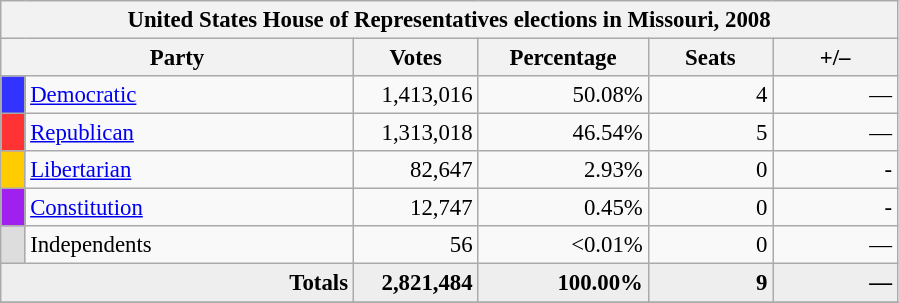<table class="wikitable" style="font-size: 95%;">
<tr>
<th colspan="6">United States House of Representatives elections in Missouri, 2008</th>
</tr>
<tr>
<th colspan=2 style="width: 15em">Party</th>
<th style="width: 5em">Votes</th>
<th style="width: 7em">Percentage</th>
<th style="width: 5em">Seats</th>
<th style="width: 5em">+/–</th>
</tr>
<tr>
<th style="background-color:#3333FF; width: 3px"></th>
<td style="width: 130px"><a href='#'>Democratic</a></td>
<td align="right">1,413,016</td>
<td align="right">50.08%</td>
<td align="right">4</td>
<td align="right">—</td>
</tr>
<tr>
<th style="background-color:#FF3333; width: 3px"></th>
<td style="width: 130px"><a href='#'>Republican</a></td>
<td align="right">1,313,018</td>
<td align="right">46.54%</td>
<td align="right">5</td>
<td align="right">—</td>
</tr>
<tr>
<th style="background-color:#FFCC00; width: 3px"></th>
<td style="width: 130px"><a href='#'>Libertarian</a></td>
<td align="right">82,647</td>
<td align="right">2.93%</td>
<td align="right">0</td>
<td align="right">-</td>
</tr>
<tr>
<th style="background-color:#A020F0; width: 3px"></th>
<td style="width: 130px"><a href='#'>Constitution</a></td>
<td align="right">12,747</td>
<td align="right">0.45%</td>
<td align="right">0</td>
<td align="right">-</td>
</tr>
<tr>
<th style="background-color:#DDDDDD; width: 3px"></th>
<td style="width: 130px">Independents</td>
<td align="right">56</td>
<td align="right"><0.01%</td>
<td align="right">0</td>
<td align="right">—</td>
</tr>
<tr bgcolor="#EEEEEE">
<td colspan="2" align="right"><strong>Totals</strong></td>
<td align="right"><strong>2,821,484</strong></td>
<td align="right"><strong>100.00%</strong></td>
<td align="right"><strong>9</strong></td>
<td align="right"><strong>—</strong></td>
</tr>
<tr bgcolor="#EEEEEE">
</tr>
</table>
